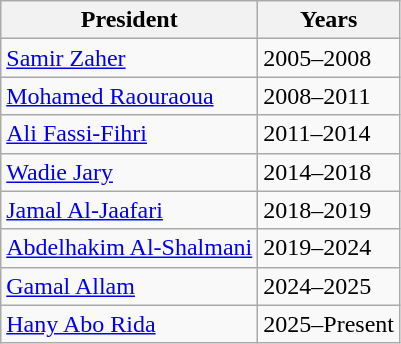<table class="wikitable">
<tr>
<th>President</th>
<th>Years</th>
</tr>
<tr>
<td> <a href='#'>Samir Zaher</a></td>
<td>2005–2008</td>
</tr>
<tr>
<td> <a href='#'>Mohamed Raouraoua</a></td>
<td>2008–2011</td>
</tr>
<tr>
<td> <a href='#'>Ali Fassi-Fihri</a></td>
<td>2011–2014</td>
</tr>
<tr>
<td> <a href='#'>Wadie Jary</a></td>
<td>2014–2018</td>
</tr>
<tr>
<td> <a href='#'>Jamal Al-Jaafari</a></td>
<td>2018–2019</td>
</tr>
<tr>
<td> <a href='#'>Abdelhakim Al-Shalmani</a></td>
<td>2019–2024</td>
</tr>
<tr>
<td> <a href='#'>Gamal Allam</a></td>
<td>2024–2025</td>
</tr>
<tr>
<td> <a href='#'>Hany Abo Rida</a></td>
<td>2025–Present</td>
</tr>
</table>
